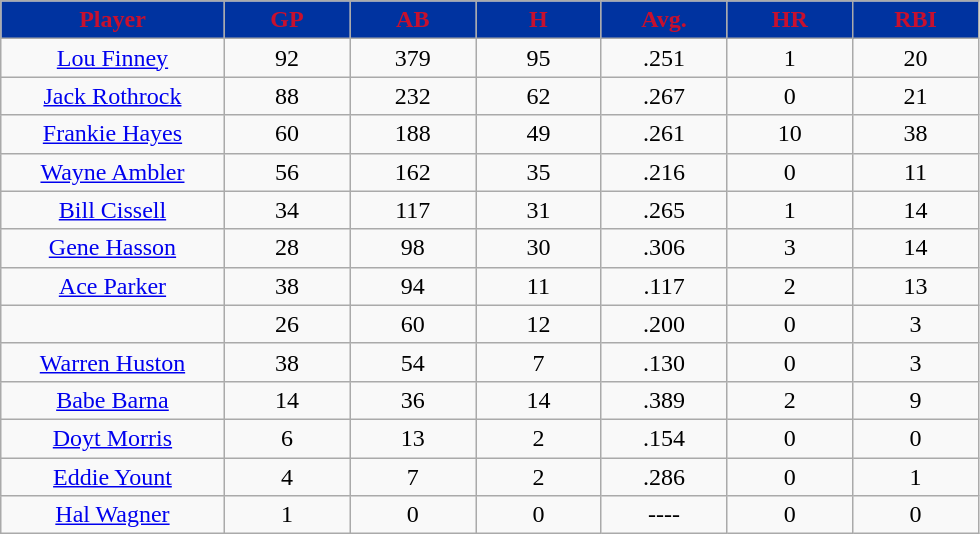<table class="wikitable sortable">
<tr>
<th style="background:#0033A0;color:#C8102E;" width="16%">Player</th>
<th style="background:#0033A0;color:#C8102E;" width="9%">GP</th>
<th style="background:#0033A0;color:#C8102E;" width="9%">AB</th>
<th style="background:#0033A0;color:#C8102E;" width="9%">H</th>
<th style="background:#0033A0;color:#C8102E;" width="9%">Avg.</th>
<th style="background:#0033A0;color:#C8102E;" width="9%">HR</th>
<th style="background:#0033A0;color:#C8102E;" width="9%">RBI</th>
</tr>
<tr align="center">
<td><a href='#'>Lou Finney</a></td>
<td>92</td>
<td>379</td>
<td>95</td>
<td>.251</td>
<td>1</td>
<td>20</td>
</tr>
<tr align=center>
<td><a href='#'>Jack Rothrock</a></td>
<td>88</td>
<td>232</td>
<td>62</td>
<td>.267</td>
<td>0</td>
<td>21</td>
</tr>
<tr align=center>
<td><a href='#'>Frankie Hayes</a></td>
<td>60</td>
<td>188</td>
<td>49</td>
<td>.261</td>
<td>10</td>
<td>38</td>
</tr>
<tr align=center>
<td><a href='#'>Wayne Ambler</a></td>
<td>56</td>
<td>162</td>
<td>35</td>
<td>.216</td>
<td>0</td>
<td>11</td>
</tr>
<tr align=center>
<td><a href='#'>Bill Cissell</a></td>
<td>34</td>
<td>117</td>
<td>31</td>
<td>.265</td>
<td>1</td>
<td>14</td>
</tr>
<tr align=center>
<td><a href='#'>Gene Hasson</a></td>
<td>28</td>
<td>98</td>
<td>30</td>
<td>.306</td>
<td>3</td>
<td>14</td>
</tr>
<tr align=center>
<td><a href='#'>Ace Parker</a></td>
<td>38</td>
<td>94</td>
<td>11</td>
<td>.117</td>
<td>2</td>
<td>13</td>
</tr>
<tr align=center>
<td></td>
<td>26</td>
<td>60</td>
<td>12</td>
<td>.200</td>
<td>0</td>
<td>3</td>
</tr>
<tr align="center">
<td><a href='#'>Warren Huston</a></td>
<td>38</td>
<td>54</td>
<td>7</td>
<td>.130</td>
<td>0</td>
<td>3</td>
</tr>
<tr align=center>
<td><a href='#'>Babe Barna</a></td>
<td>14</td>
<td>36</td>
<td>14</td>
<td>.389</td>
<td>2</td>
<td>9</td>
</tr>
<tr align=center>
<td><a href='#'>Doyt Morris</a></td>
<td>6</td>
<td>13</td>
<td>2</td>
<td>.154</td>
<td>0</td>
<td>0</td>
</tr>
<tr align=center>
<td><a href='#'>Eddie Yount</a></td>
<td>4</td>
<td>7</td>
<td>2</td>
<td>.286</td>
<td>0</td>
<td>1</td>
</tr>
<tr align=center>
<td><a href='#'>Hal Wagner</a></td>
<td>1</td>
<td>0</td>
<td>0</td>
<td>----</td>
<td>0</td>
<td>0</td>
</tr>
</table>
